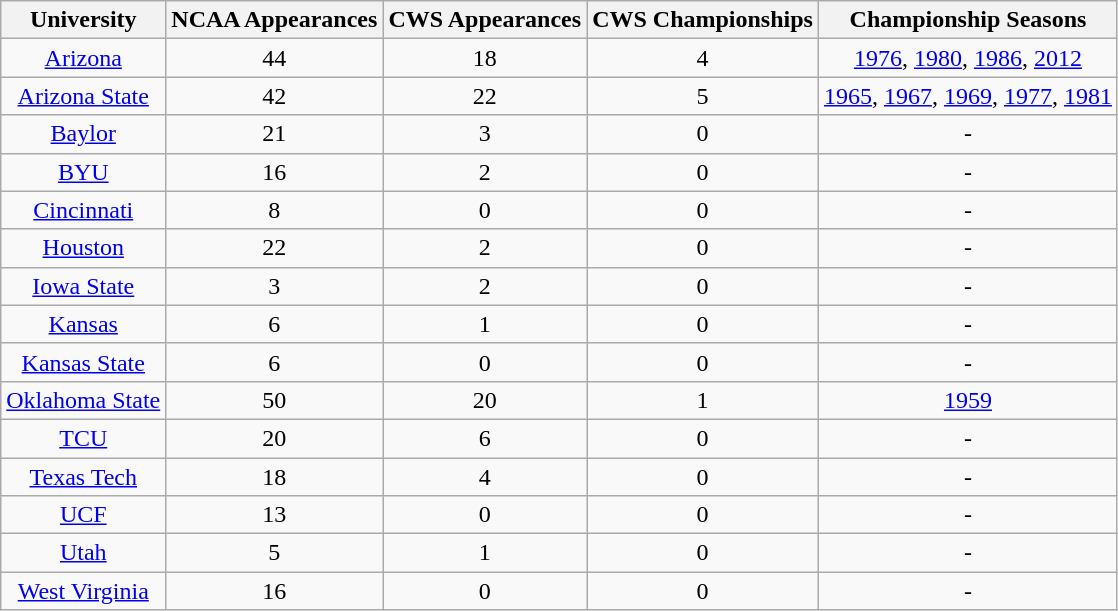<table class="wikitable sortable">
<tr>
<th>University</th>
<th>NCAA Appearances</th>
<th>CWS Appearances</th>
<th>CWS Championships</th>
<th>Championship Seasons</th>
</tr>
<tr>
<td style="text-align: center;"><a href='#'>Arizona</a></td>
<td style="text-align: center;">44</td>
<td style="text-align: center;">18</td>
<td style="text-align: center;">4</td>
<td style="text-align: center;"><a href='#'>1976</a>, <a href='#'>1980</a>, <a href='#'>1986</a>, <a href='#'>2012</a></td>
</tr>
<tr>
<td style="text-align: center;"><a href='#'>Arizona State</a></td>
<td style="text-align: center;">42</td>
<td style="text-align: center;">22</td>
<td style="text-align: center;">5</td>
<td style="text-align: center;"><a href='#'>1965</a>, <a href='#'>1967</a>, <a href='#'>1969</a>, <a href='#'>1977</a>, <a href='#'>1981</a></td>
</tr>
<tr>
<td style="text-align: center;"><a href='#'>Baylor</a></td>
<td style="text-align: center;">21</td>
<td style="text-align: center;">3</td>
<td style="text-align: center;">0</td>
<td style="text-align: center;">-</td>
</tr>
<tr>
<td style="text-align: center;"><a href='#'>BYU</a></td>
<td style="text-align: center;">16</td>
<td style="text-align: center;">2</td>
<td style="text-align: center;">0</td>
<td style="text-align: center;">-</td>
</tr>
<tr>
<td style="text-align: center;"><a href='#'>Cincinnati</a></td>
<td style="text-align: center;">8</td>
<td style="text-align: center;">0</td>
<td style="text-align: center;">0</td>
<td style="text-align: center;">-</td>
</tr>
<tr>
<td style="text-align: center;"><a href='#'>Houston</a></td>
<td style="text-align: center;">22</td>
<td style="text-align: center;">2</td>
<td style="text-align: center;">0</td>
<td style="text-align: center;">-</td>
</tr>
<tr>
<td style="text-align: center;"><a href='#'>Iowa State</a></td>
<td style="text-align: center;">3</td>
<td style="text-align: center;">2</td>
<td style="text-align: center;">0</td>
<td style="text-align: center;">-</td>
</tr>
<tr>
<td style="text-align: center;"><a href='#'>Kansas</a></td>
<td style="text-align: center;">6</td>
<td style="text-align: center;">1</td>
<td style="text-align: center;">0</td>
<td style="text-align: center;">-</td>
</tr>
<tr>
<td style="text-align: center;"><a href='#'>Kansas State</a></td>
<td style="text-align: center;">6</td>
<td style="text-align: center;">0</td>
<td style="text-align: center;">0</td>
<td style="text-align: center;">-</td>
</tr>
<tr>
<td style="text-align: center;"><a href='#'>Oklahoma State</a></td>
<td style="text-align: center;">50</td>
<td style="text-align: center;">20</td>
<td style="text-align: center;">1</td>
<td style="text-align: center;"><a href='#'>1959</a></td>
</tr>
<tr>
<td style="text-align: center;"><a href='#'>TCU</a></td>
<td style="text-align: center;">20</td>
<td style="text-align: center;">6</td>
<td style="text-align: center;">0</td>
<td style="text-align: center;">-</td>
</tr>
<tr>
<td style="text-align: center;"><a href='#'>Texas Tech</a></td>
<td style="text-align: center;">18</td>
<td style="text-align: center;">4</td>
<td style="text-align: center;">0</td>
<td style="text-align: center;">-</td>
</tr>
<tr>
<td style="text-align: center;"><a href='#'>UCF</a></td>
<td style="text-align: center;">13</td>
<td style="text-align: center;">0</td>
<td style="text-align: center;">0</td>
<td style="text-align: center;">-</td>
</tr>
<tr>
<td style="text-align: center;"><a href='#'>Utah</a></td>
<td style="text-align: center;">5</td>
<td style="text-align: center;">1</td>
<td style="text-align: center;">0</td>
<td style="text-align: center;">-</td>
</tr>
<tr>
<td style="text-align: center;"><a href='#'>West Virginia</a></td>
<td style="text-align: center;">16</td>
<td style="text-align: center;">0</td>
<td style="text-align: center;">0</td>
<td style="text-align: center;">-</td>
</tr>
</table>
